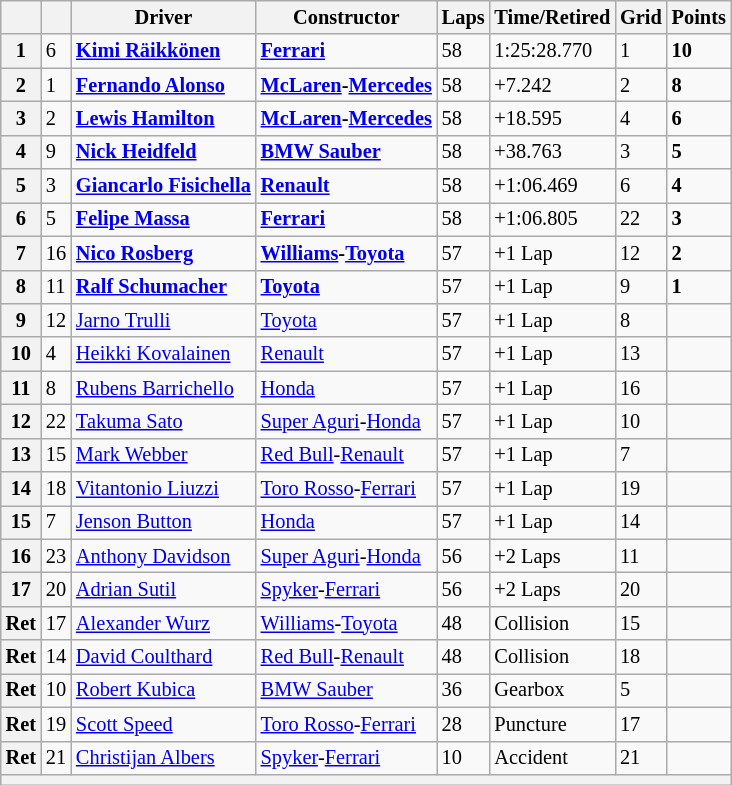<table class="wikitable" style="font-size: 85%">
<tr>
<th></th>
<th></th>
<th>Driver</th>
<th>Constructor</th>
<th>Laps</th>
<th>Time/Retired</th>
<th>Grid</th>
<th>Points</th>
</tr>
<tr>
<th>1</th>
<td>6</td>
<td> <strong><a href='#'>Kimi Räikkönen</a></strong></td>
<td><strong><a href='#'>Ferrari</a></strong></td>
<td>58</td>
<td>1:25:28.770</td>
<td>1</td>
<td><strong>10</strong></td>
</tr>
<tr>
<th>2</th>
<td>1</td>
<td> <strong><a href='#'>Fernando Alonso</a></strong></td>
<td align="center" nowrap><strong><a href='#'>McLaren</a>-<a href='#'>Mercedes</a></strong></td>
<td>58</td>
<td>+7.242</td>
<td>2</td>
<td><strong>8</strong></td>
</tr>
<tr>
<th>3</th>
<td>2</td>
<td> <strong><a href='#'>Lewis Hamilton</a></strong></td>
<td><strong><a href='#'>McLaren</a>-<a href='#'>Mercedes</a></strong></td>
<td>58</td>
<td>+18.595</td>
<td>4</td>
<td><strong>6</strong></td>
</tr>
<tr>
<th>4</th>
<td>9</td>
<td> <strong><a href='#'>Nick Heidfeld</a></strong></td>
<td><strong><a href='#'>BMW Sauber</a></strong></td>
<td>58</td>
<td>+38.763</td>
<td>3</td>
<td><strong>5</strong></td>
</tr>
<tr>
<th>5</th>
<td>3</td>
<td align="center" nowrap> <strong><a href='#'>Giancarlo Fisichella</a></strong></td>
<td><strong><a href='#'>Renault</a></strong></td>
<td>58</td>
<td>+1:06.469</td>
<td>6</td>
<td><strong>4</strong></td>
</tr>
<tr>
<th>6</th>
<td>5</td>
<td> <strong><a href='#'>Felipe Massa</a></strong></td>
<td><strong><a href='#'>Ferrari</a></strong></td>
<td>58</td>
<td>+1:06.805</td>
<td>22</td>
<td><strong>3</strong></td>
</tr>
<tr>
<th>7</th>
<td>16</td>
<td> <strong><a href='#'>Nico Rosberg</a></strong></td>
<td><strong><a href='#'>Williams</a>-<a href='#'>Toyota</a></strong></td>
<td>57</td>
<td>+1 Lap</td>
<td>12</td>
<td><strong>2</strong></td>
</tr>
<tr>
<th>8</th>
<td>11</td>
<td> <strong><a href='#'>Ralf Schumacher</a></strong></td>
<td><strong><a href='#'>Toyota</a></strong></td>
<td>57</td>
<td>+1 Lap</td>
<td>9</td>
<td><strong>1</strong></td>
</tr>
<tr>
<th>9</th>
<td>12</td>
<td> <a href='#'>Jarno Trulli</a></td>
<td><a href='#'>Toyota</a></td>
<td>57</td>
<td>+1 Lap</td>
<td>8</td>
<td></td>
</tr>
<tr>
<th>10</th>
<td>4</td>
<td> <a href='#'>Heikki Kovalainen</a></td>
<td><a href='#'>Renault</a></td>
<td>57</td>
<td>+1 Lap</td>
<td>13</td>
<td></td>
</tr>
<tr>
<th>11</th>
<td>8</td>
<td> <a href='#'>Rubens Barrichello</a></td>
<td><a href='#'>Honda</a></td>
<td>57</td>
<td>+1 Lap</td>
<td>16</td>
<td></td>
</tr>
<tr>
<th>12</th>
<td>22</td>
<td> <a href='#'>Takuma Sato</a></td>
<td><a href='#'>Super Aguri</a>-<a href='#'>Honda</a></td>
<td>57</td>
<td>+1 Lap</td>
<td>10</td>
<td></td>
</tr>
<tr>
<th>13</th>
<td>15</td>
<td> <a href='#'>Mark Webber</a></td>
<td><a href='#'>Red Bull</a>-<a href='#'>Renault</a></td>
<td>57</td>
<td>+1 Lap</td>
<td>7</td>
<td></td>
</tr>
<tr>
<th>14</th>
<td>18</td>
<td> <a href='#'>Vitantonio Liuzzi</a></td>
<td><a href='#'>Toro Rosso</a>-<a href='#'>Ferrari</a></td>
<td>57</td>
<td>+1 Lap</td>
<td>19</td>
<td></td>
</tr>
<tr>
<th>15</th>
<td>7</td>
<td> <a href='#'>Jenson Button</a></td>
<td><a href='#'>Honda</a></td>
<td>57</td>
<td>+1 Lap</td>
<td>14</td>
<td></td>
</tr>
<tr>
<th>16</th>
<td>23</td>
<td> <a href='#'>Anthony Davidson</a></td>
<td><a href='#'>Super Aguri</a>-<a href='#'>Honda</a></td>
<td>56</td>
<td>+2 Laps</td>
<td>11</td>
<td></td>
</tr>
<tr>
<th>17</th>
<td>20</td>
<td> <a href='#'>Adrian Sutil</a></td>
<td><a href='#'>Spyker</a>-<a href='#'>Ferrari</a></td>
<td>56</td>
<td>+2 Laps</td>
<td>20</td>
<td></td>
</tr>
<tr>
<th>Ret</th>
<td>17</td>
<td> <a href='#'>Alexander Wurz</a></td>
<td><a href='#'>Williams</a>-<a href='#'>Toyota</a></td>
<td>48</td>
<td>Collision</td>
<td>15</td>
<td></td>
</tr>
<tr>
<th>Ret</th>
<td>14</td>
<td> <a href='#'>David Coulthard</a></td>
<td><a href='#'>Red Bull</a>-<a href='#'>Renault</a></td>
<td>48</td>
<td>Collision</td>
<td>18</td>
<td></td>
</tr>
<tr>
<th>Ret</th>
<td>10</td>
<td> <a href='#'>Robert Kubica</a></td>
<td><a href='#'>BMW Sauber</a></td>
<td>36</td>
<td>Gearbox</td>
<td>5</td>
<td></td>
</tr>
<tr>
<th>Ret</th>
<td>19</td>
<td> <a href='#'>Scott Speed</a></td>
<td><a href='#'>Toro Rosso</a>-<a href='#'>Ferrari</a></td>
<td>28</td>
<td>Puncture</td>
<td>17</td>
<td></td>
</tr>
<tr>
<th>Ret</th>
<td>21</td>
<td> <a href='#'>Christijan Albers</a></td>
<td><a href='#'>Spyker</a>-<a href='#'>Ferrari</a></td>
<td>10</td>
<td>Accident</td>
<td>21</td>
<td></td>
</tr>
<tr>
<th colspan="8"></th>
</tr>
</table>
